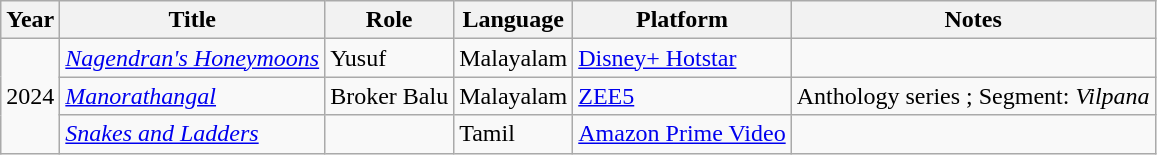<table class="wikitable sortable">
<tr>
<th scope="col">Year</th>
<th scope="col">Title</th>
<th scope="col">Role</th>
<th scope="col">Language</th>
<th scope="col">Platform</th>
<th scope="col" class="unsortable">Notes</th>
</tr>
<tr>
<td rowspan=3>2024</td>
<td><em><a href='#'>Nagendran's Honeymoons</a></em></td>
<td>Yusuf</td>
<td>Malayalam</td>
<td><a href='#'>Disney+ Hotstar</a></td>
<td></td>
</tr>
<tr>
<td><em><a href='#'>Manorathangal</a></em></td>
<td>Broker Balu</td>
<td>Malayalam</td>
<td><a href='#'>ZEE5</a></td>
<td>Anthology series ; Segment: <em>Vilpana</em></td>
</tr>
<tr>
<td><em><a href='#'>Snakes and Ladders</a></em></td>
<td></td>
<td>Tamil</td>
<td><a href='#'>Amazon Prime Video</a></td>
<td></td>
</tr>
</table>
